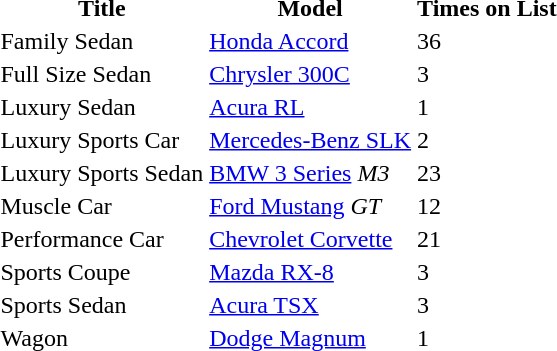<table>
<tr>
<th>Title</th>
<th>Model</th>
<th>Times on List</th>
</tr>
<tr>
<td>Family Sedan</td>
<td><a href='#'>Honda Accord</a></td>
<td>36</td>
</tr>
<tr>
<td>Full Size Sedan</td>
<td><a href='#'>Chrysler 300C</a></td>
<td>3</td>
</tr>
<tr>
<td>Luxury Sedan</td>
<td><a href='#'>Acura RL</a></td>
<td>1</td>
</tr>
<tr>
<td>Luxury Sports Car</td>
<td><a href='#'>Mercedes-Benz SLK</a></td>
<td>2</td>
</tr>
<tr>
<td>Luxury Sports Sedan</td>
<td><a href='#'>BMW 3 Series</a> <em>M3</em></td>
<td>23</td>
</tr>
<tr>
<td>Muscle Car</td>
<td><a href='#'>Ford Mustang</a> <em>GT</em></td>
<td>12</td>
</tr>
<tr>
<td>Performance Car</td>
<td><a href='#'>Chevrolet Corvette</a></td>
<td>21</td>
</tr>
<tr>
<td>Sports Coupe</td>
<td><a href='#'>Mazda RX-8</a></td>
<td>3</td>
</tr>
<tr>
<td>Sports Sedan</td>
<td><a href='#'>Acura TSX</a></td>
<td>3</td>
</tr>
<tr>
<td>Wagon</td>
<td><a href='#'>Dodge Magnum</a></td>
<td>1</td>
</tr>
</table>
